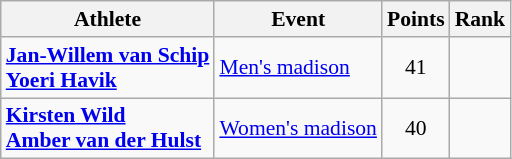<table class="wikitable" style="text-align:center; font-size:90%">
<tr>
<th>Athlete</th>
<th>Event</th>
<th>Points</th>
<th>Rank</th>
</tr>
<tr>
<td align=left><strong><a href='#'>Jan-Willem van Schip</a><br><a href='#'>Yoeri Havik</a></strong></td>
<td align=left><a href='#'>Men's madison</a></td>
<td>41</td>
<td></td>
</tr>
<tr>
<td align=left><strong><a href='#'>Kirsten Wild</a><br><a href='#'>Amber van der Hulst</a></strong></td>
<td align=left><a href='#'>Women's madison</a></td>
<td>40</td>
<td></td>
</tr>
</table>
